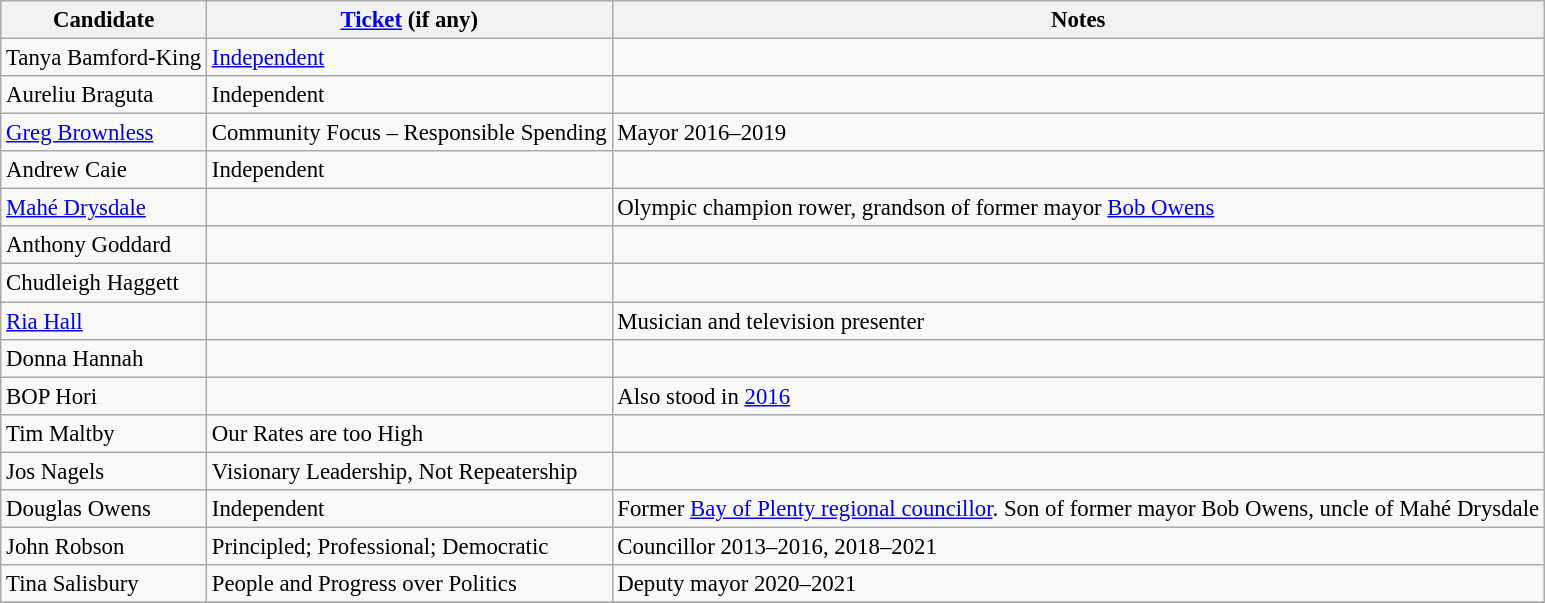<table class="wikitable" style="font-size: 95%">
<tr>
<th>Candidate</th>
<th><a href='#'>Ticket</a> (if any)</th>
<th>Notes</th>
</tr>
<tr>
<td>Tanya Bamford-King</td>
<td><a href='#'>Independent</a></td>
<td></td>
</tr>
<tr>
<td>Aureliu Braguta</td>
<td>Independent</td>
<td></td>
</tr>
<tr>
<td><a href='#'>Greg Brownless</a></td>
<td>Community Focus – Responsible Spending</td>
<td>Mayor 2016–2019</td>
</tr>
<tr>
<td>Andrew Caie</td>
<td>Independent</td>
<td></td>
</tr>
<tr>
<td><a href='#'>Mahé Drysdale</a></td>
<td></td>
<td>Olympic champion rower, grandson of former mayor <a href='#'>Bob Owens</a></td>
</tr>
<tr>
<td>Anthony Goddard</td>
<td></td>
<td></td>
</tr>
<tr>
<td>Chudleigh Haggett</td>
<td></td>
<td></td>
</tr>
<tr>
<td><a href='#'>Ria Hall</a></td>
<td></td>
<td>Musician and television presenter</td>
</tr>
<tr>
<td>Donna Hannah</td>
<td></td>
<td></td>
</tr>
<tr>
<td>BOP Hori</td>
<td></td>
<td>Also stood in <a href='#'>2016</a></td>
</tr>
<tr>
<td>Tim Maltby</td>
<td>Our Rates are too High</td>
<td></td>
</tr>
<tr>
<td>Jos Nagels</td>
<td>Visionary Leadership, Not Repeatership</td>
<td></td>
</tr>
<tr>
<td>Douglas Owens</td>
<td>Independent</td>
<td>Former <a href='#'>Bay of Plenty regional councillor</a>. Son of former mayor Bob Owens, uncle of Mahé Drysdale</td>
</tr>
<tr>
<td>John Robson</td>
<td>Principled; Professional; Democratic</td>
<td>Councillor 2013–2016, 2018–2021</td>
</tr>
<tr>
<td>Tina Salisbury</td>
<td>People and Progress over Politics</td>
<td>Deputy mayor 2020–2021</td>
</tr>
<tr>
</tr>
</table>
